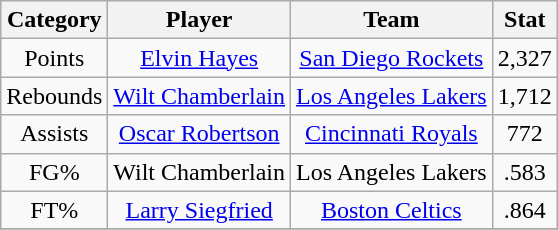<table class="wikitable" style="text-align:center">
<tr>
<th>Category</th>
<th>Player</th>
<th>Team</th>
<th>Stat</th>
</tr>
<tr>
<td>Points</td>
<td><a href='#'>Elvin Hayes</a></td>
<td><a href='#'>San Diego Rockets</a></td>
<td>2,327</td>
</tr>
<tr>
<td>Rebounds</td>
<td><a href='#'>Wilt Chamberlain</a></td>
<td><a href='#'>Los Angeles Lakers</a></td>
<td>1,712</td>
</tr>
<tr>
<td>Assists</td>
<td><a href='#'>Oscar Robertson</a></td>
<td><a href='#'>Cincinnati Royals</a></td>
<td>772</td>
</tr>
<tr>
<td>FG%</td>
<td>Wilt Chamberlain</td>
<td>Los Angeles Lakers</td>
<td>.583</td>
</tr>
<tr>
<td>FT%</td>
<td><a href='#'>Larry Siegfried</a></td>
<td><a href='#'>Boston Celtics</a></td>
<td>.864</td>
</tr>
<tr>
</tr>
</table>
